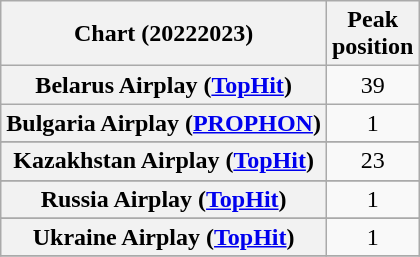<table class="wikitable sortable plainrowheaders" style="text-align:center">
<tr>
<th scope="col">Chart (20222023)</th>
<th scope="col">Peak<br>position</th>
</tr>
<tr>
<th scope="row">Belarus Airplay (<a href='#'>TopHit</a>)</th>
<td>39</td>
</tr>
<tr>
<th scope="row">Bulgaria Airplay (<a href='#'>PROPHON</a>)</th>
<td>1</td>
</tr>
<tr>
</tr>
<tr>
</tr>
<tr>
</tr>
<tr>
<th scope="row">Kazakhstan Airplay (<a href='#'>TopHit</a>)</th>
<td>23</td>
</tr>
<tr>
</tr>
<tr>
<th scope="row">Russia Airplay (<a href='#'>TopHit</a>)</th>
<td>1</td>
</tr>
<tr>
</tr>
<tr>
<th scope="row">Ukraine Airplay (<a href='#'>TopHit</a>)</th>
<td>1</td>
</tr>
<tr>
</tr>
</table>
